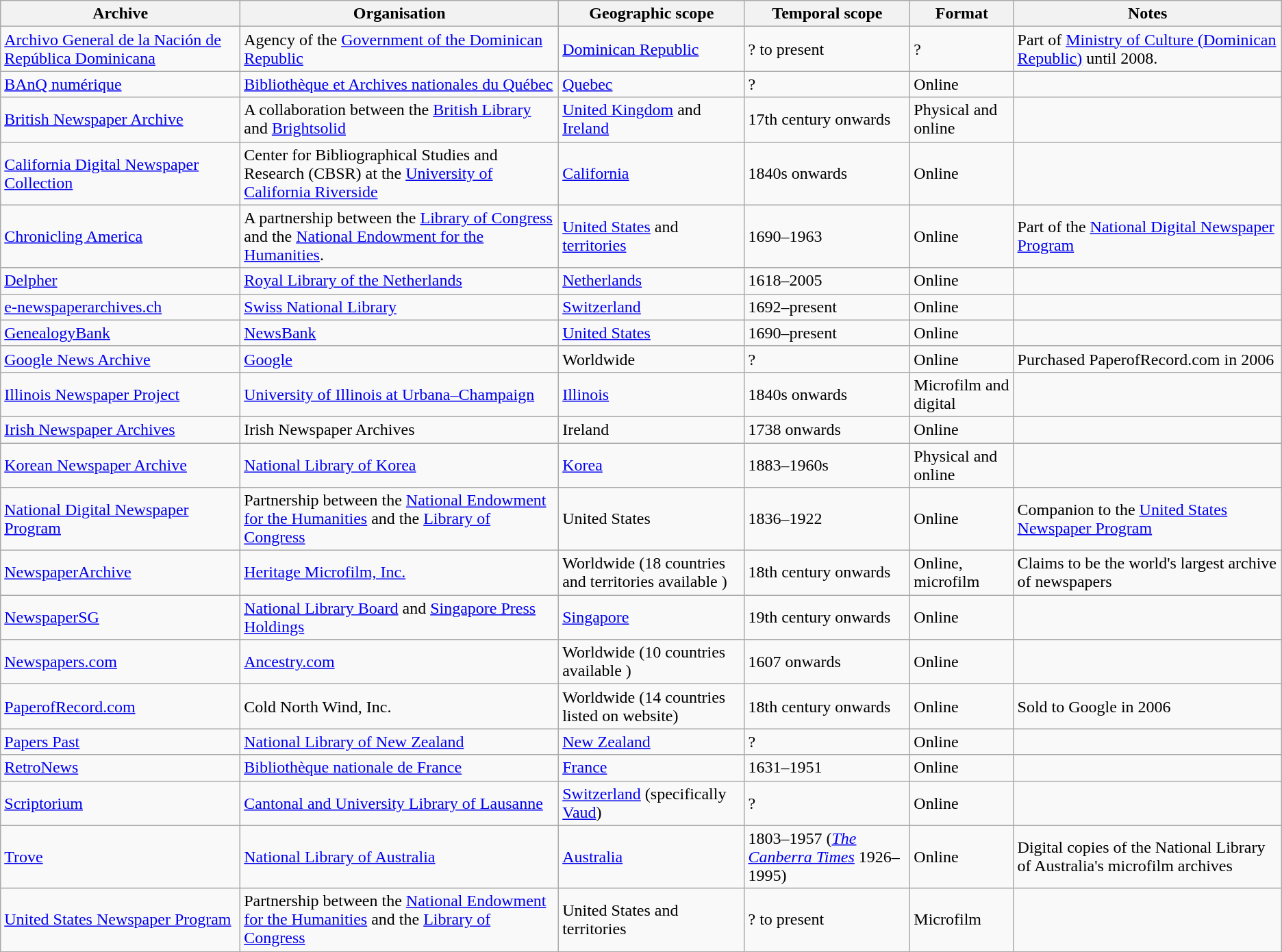<table class="wikitable sortable">
<tr>
<th>Archive</th>
<th>Organisation</th>
<th>Geographic scope</th>
<th>Temporal scope</th>
<th>Format</th>
<th>Notes</th>
</tr>
<tr>
<td><a href='#'>Archivo General de la Nación de República Dominicana</a></td>
<td>Agency of the <a href='#'>Government of the Dominican Republic</a></td>
<td><a href='#'>Dominican Republic</a></td>
<td>? to present</td>
<td>?</td>
<td>Part of <a href='#'>Ministry of Culture (Dominican Republic)</a> until 2008.</td>
</tr>
<tr>
<td><a href='#'>BAnQ numérique</a></td>
<td><a href='#'>Bibliothèque et Archives nationales du Québec</a></td>
<td><a href='#'>Quebec</a></td>
<td>?</td>
<td>Online</td>
<td></td>
</tr>
<tr>
<td><a href='#'>British Newspaper Archive</a></td>
<td>A collaboration between the <a href='#'>British Library</a> and <a href='#'>Brightsolid</a></td>
<td><a href='#'>United Kingdom</a> and <a href='#'>Ireland</a></td>
<td>17th century onwards</td>
<td>Physical and online</td>
<td></td>
</tr>
<tr>
<td><a href='#'>California Digital Newspaper Collection</a></td>
<td>Center for Bibliographical Studies and Research (CBSR) at the <a href='#'>University of California Riverside</a></td>
<td><a href='#'>California</a></td>
<td>1840s onwards</td>
<td>Online</td>
<td></td>
</tr>
<tr>
<td><a href='#'>Chronicling America</a></td>
<td>A partnership between the <a href='#'>Library of Congress</a> and the <a href='#'>National Endowment for the Humanities</a>.</td>
<td><a href='#'>United States</a> and <a href='#'>territories</a></td>
<td>1690–1963</td>
<td>Online</td>
<td>Part of the <a href='#'>National Digital Newspaper Program</a></td>
</tr>
<tr>
<td><a href='#'>Delpher</a></td>
<td><a href='#'>Royal Library of the Netherlands</a></td>
<td><a href='#'>Netherlands</a></td>
<td>1618–2005</td>
<td>Online</td>
<td></td>
</tr>
<tr>
<td><a href='#'>e-newspaperarchives.ch</a></td>
<td><a href='#'>Swiss National Library</a></td>
<td><a href='#'>Switzerland</a></td>
<td>1692–present</td>
<td>Online</td>
<td></td>
</tr>
<tr>
<td><a href='#'>GenealogyBank</a></td>
<td><a href='#'>NewsBank</a></td>
<td><a href='#'>United States</a></td>
<td>1690–present</td>
<td>Online</td>
<td></td>
</tr>
<tr>
<td><a href='#'>Google News Archive</a></td>
<td><a href='#'>Google</a></td>
<td>Worldwide</td>
<td>?</td>
<td>Online</td>
<td>Purchased PaperofRecord.com in 2006</td>
</tr>
<tr>
<td><a href='#'>Illinois Newspaper Project</a></td>
<td><a href='#'>University of Illinois at Urbana–Champaign</a></td>
<td><a href='#'>Illinois</a></td>
<td>1840s onwards</td>
<td>Microfilm and digital</td>
<td></td>
</tr>
<tr>
<td><a href='#'>Irish Newspaper Archives</a></td>
<td>Irish Newspaper Archives</td>
<td>Ireland</td>
<td>1738 onwards</td>
<td>Online</td>
<td></td>
</tr>
<tr>
<td><a href='#'>Korean Newspaper Archive</a></td>
<td><a href='#'>National Library of Korea</a></td>
<td><a href='#'>Korea</a></td>
<td>1883–1960s</td>
<td>Physical and online</td>
<td></td>
</tr>
<tr>
<td><a href='#'>National Digital Newspaper Program</a></td>
<td>Partnership between the <a href='#'>National Endowment for the Humanities</a> and the <a href='#'>Library of Congress</a></td>
<td>United States</td>
<td>1836–1922</td>
<td>Online</td>
<td>Companion to the <a href='#'>United States Newspaper Program</a></td>
</tr>
<tr>
<td><a href='#'>NewspaperArchive</a></td>
<td><a href='#'>Heritage Microfilm, Inc.</a></td>
<td>Worldwide (18 countries and territories available )</td>
<td>18th century onwards</td>
<td>Online, microfilm</td>
<td>Claims to be the world's largest archive of newspapers</td>
</tr>
<tr>
<td><a href='#'>NewspaperSG</a></td>
<td><a href='#'>National Library Board</a> and <a href='#'>Singapore Press Holdings</a></td>
<td><a href='#'>Singapore</a></td>
<td>19th century onwards</td>
<td>Online</td>
<td></td>
</tr>
<tr>
<td><a href='#'>Newspapers.com</a></td>
<td><a href='#'>Ancestry.com</a></td>
<td>Worldwide (10 countries available )</td>
<td>1607 onwards</td>
<td>Online</td>
<td></td>
</tr>
<tr>
<td><a href='#'>PaperofRecord.com</a></td>
<td>Cold North Wind, Inc.</td>
<td>Worldwide (14 countries listed on website)</td>
<td>18th century onwards</td>
<td>Online</td>
<td>Sold to Google in 2006</td>
</tr>
<tr>
<td><a href='#'>Papers Past</a></td>
<td><a href='#'>National Library of New Zealand</a></td>
<td><a href='#'>New Zealand</a></td>
<td>?</td>
<td>Online</td>
<td></td>
</tr>
<tr>
<td><a href='#'>RetroNews</a></td>
<td><a href='#'>Bibliothèque nationale de France</a></td>
<td><a href='#'>France</a></td>
<td>1631–1951</td>
<td>Online</td>
<td></td>
</tr>
<tr>
<td><a href='#'>Scriptorium</a></td>
<td><a href='#'>Cantonal and University Library of Lausanne</a></td>
<td><a href='#'>Switzerland</a> (specifically <a href='#'>Vaud</a>)</td>
<td>?</td>
<td>Online</td>
<td></td>
</tr>
<tr>
<td><a href='#'>Trove</a></td>
<td><a href='#'>National Library of Australia</a></td>
<td><a href='#'>Australia</a></td>
<td>1803–1957 (<em><a href='#'>The Canberra Times</a></em> 1926–1995)</td>
<td>Online</td>
<td>Digital copies of the National Library of Australia's microfilm archives</td>
</tr>
<tr>
<td><a href='#'>United States Newspaper Program</a></td>
<td>Partnership between the <a href='#'>National Endowment for the Humanities</a> and the <a href='#'>Library of Congress</a></td>
<td>United States and territories</td>
<td>? to present</td>
<td>Microfilm</td>
<td></td>
</tr>
</table>
